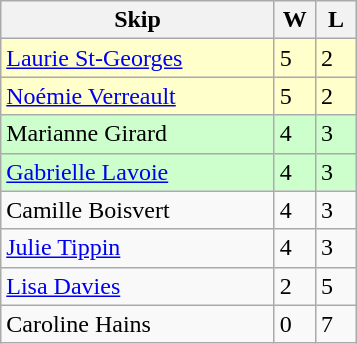<table class="wikitable">
<tr>
<th width=175px>Skip</th>
<th width=20px>W</th>
<th width=20px>L</th>
</tr>
<tr bgcolor=#ffffcc>
<td><a href='#'>Laurie St-Georges</a></td>
<td>5</td>
<td>2</td>
</tr>
<tr bgcolor=#ffffcc>
<td><a href='#'>Noémie Verreault</a></td>
<td>5</td>
<td>2</td>
</tr>
<tr bgcolor=#ccffcc>
<td>Marianne Girard</td>
<td>4</td>
<td>3</td>
</tr>
<tr bgcolor=#ccffcc>
<td><a href='#'>Gabrielle Lavoie</a></td>
<td>4</td>
<td>3</td>
</tr>
<tr>
<td>Camille Boisvert</td>
<td>4</td>
<td>3</td>
</tr>
<tr>
<td><a href='#'>Julie Tippin</a></td>
<td>4</td>
<td>3</td>
</tr>
<tr>
<td><a href='#'>Lisa Davies</a></td>
<td>2</td>
<td>5</td>
</tr>
<tr>
<td>Caroline Hains</td>
<td>0</td>
<td>7</td>
</tr>
</table>
